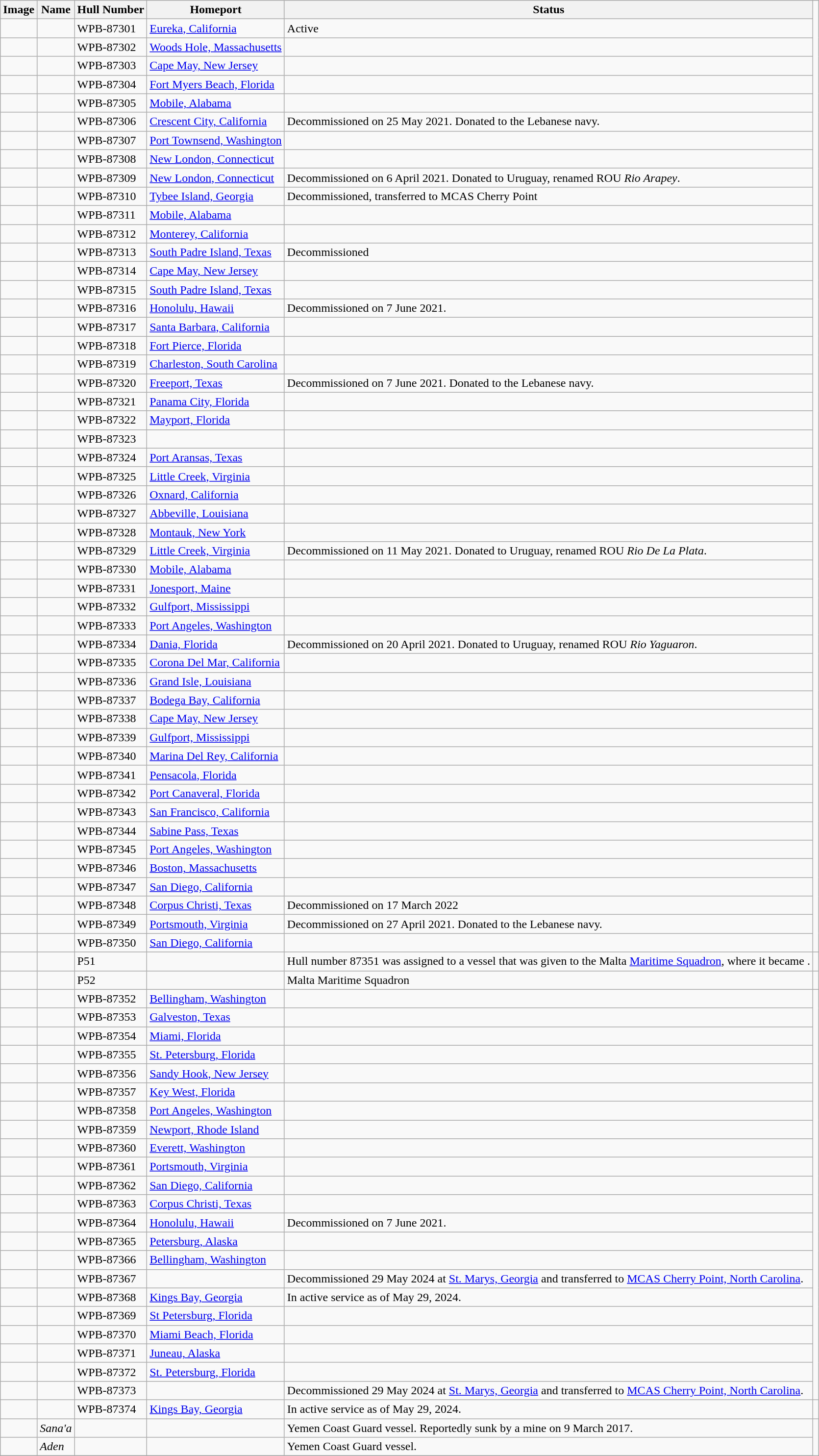<table class="wikitable sortable sticky-header">
<tr>
<th>Image</th>
<th>Name</th>
<th>Hull Number</th>
<th>Homeport</th>
<th>Status</th>
</tr>
<tr>
<td></td>
<td></td>
<td>WPB-87301</td>
<td><a href='#'>Eureka, California</a></td>
<td>Active</td>
</tr>
<tr>
<td></td>
<td></td>
<td>WPB-87302</td>
<td><a href='#'>Woods Hole, Massachusetts</a></td>
<td></td>
</tr>
<tr>
<td></td>
<td></td>
<td>WPB-87303</td>
<td><a href='#'>Cape May, New Jersey</a></td>
<td></td>
</tr>
<tr>
<td></td>
<td></td>
<td>WPB-87304</td>
<td><a href='#'>Fort Myers Beach, Florida</a></td>
<td></td>
</tr>
<tr>
<td></td>
<td></td>
<td>WPB-87305</td>
<td><a href='#'>Mobile, Alabama</a></td>
<td></td>
</tr>
<tr>
<td></td>
<td></td>
<td>WPB-87306</td>
<td><a href='#'>Crescent City, California</a></td>
<td>Decommissioned on 25 May 2021. Donated to the Lebanese navy.</td>
</tr>
<tr>
<td></td>
<td></td>
<td>WPB-87307</td>
<td><a href='#'>Port Townsend, Washington</a></td>
<td></td>
</tr>
<tr>
<td></td>
<td></td>
<td>WPB-87308</td>
<td><a href='#'>New London, Connecticut</a></td>
<td></td>
</tr>
<tr>
<td></td>
<td></td>
<td>WPB-87309</td>
<td><a href='#'>New London, Connecticut</a></td>
<td>Decommissioned on 6 April 2021. Donated to Uruguay, renamed ROU <em>Rio Arapey</em>.</td>
</tr>
<tr>
<td></td>
<td></td>
<td>WPB-87310</td>
<td><a href='#'>Tybee Island, Georgia</a></td>
<td>Decommissioned, transferred to MCAS Cherry Point</td>
</tr>
<tr>
<td></td>
<td></td>
<td>WPB-87311</td>
<td><a href='#'>Mobile, Alabama</a></td>
<td></td>
</tr>
<tr>
<td></td>
<td></td>
<td>WPB-87312</td>
<td><a href='#'>Monterey, California</a></td>
<td></td>
</tr>
<tr>
<td></td>
<td></td>
<td>WPB-87313</td>
<td><a href='#'>South Padre Island, Texas</a></td>
<td>Decommissioned</td>
</tr>
<tr>
<td></td>
<td></td>
<td>WPB-87314</td>
<td><a href='#'>Cape May, New Jersey</a></td>
<td></td>
</tr>
<tr>
<td></td>
<td></td>
<td>WPB-87315</td>
<td><a href='#'>South Padre Island, Texas</a></td>
<td></td>
</tr>
<tr>
<td></td>
<td></td>
<td>WPB-87316</td>
<td><a href='#'>Honolulu, Hawaii</a></td>
<td>Decommissioned on 7 June 2021.</td>
</tr>
<tr>
<td></td>
<td></td>
<td>WPB-87317</td>
<td><a href='#'>Santa Barbara, California</a></td>
<td></td>
</tr>
<tr>
<td></td>
<td></td>
<td>WPB-87318</td>
<td><a href='#'>Fort Pierce, Florida</a></td>
<td></td>
</tr>
<tr>
<td></td>
<td></td>
<td>WPB-87319</td>
<td><a href='#'>Charleston, South Carolina</a></td>
<td></td>
</tr>
<tr>
<td></td>
<td></td>
<td>WPB-87320</td>
<td><a href='#'>Freeport, Texas</a></td>
<td>Decommissioned on 7 June 2021. Donated to the Lebanese navy.</td>
</tr>
<tr>
<td></td>
<td></td>
<td>WPB-87321</td>
<td><a href='#'>Panama City, Florida</a></td>
<td></td>
</tr>
<tr>
<td></td>
<td></td>
<td>WPB-87322</td>
<td><a href='#'>Mayport, Florida</a></td>
<td></td>
</tr>
<tr>
<td></td>
<td></td>
<td>WPB-87323</td>
<td></td>
<td></td>
</tr>
<tr>
<td></td>
<td></td>
<td>WPB-87324</td>
<td><a href='#'>Port Aransas, Texas</a></td>
<td></td>
</tr>
<tr>
<td></td>
<td></td>
<td>WPB-87325</td>
<td><a href='#'>Little Creek, Virginia</a></td>
<td></td>
</tr>
<tr>
<td></td>
<td></td>
<td>WPB-87326</td>
<td><a href='#'>Oxnard, California</a></td>
<td></td>
</tr>
<tr>
<td></td>
<td></td>
<td>WPB-87327</td>
<td><a href='#'>Abbeville, Louisiana</a></td>
<td></td>
</tr>
<tr>
<td></td>
<td></td>
<td>WPB-87328</td>
<td><a href='#'>Montauk, New York</a></td>
<td></td>
</tr>
<tr>
<td></td>
<td></td>
<td>WPB-87329</td>
<td><a href='#'>Little Creek, Virginia</a></td>
<td>Decommissioned on 11 May 2021. Donated to Uruguay, renamed ROU <em>Rio De La Plata</em>.</td>
</tr>
<tr>
<td></td>
<td></td>
<td>WPB-87330</td>
<td><a href='#'>Mobile, Alabama</a></td>
<td></td>
</tr>
<tr>
<td></td>
<td></td>
<td>WPB-87331</td>
<td><a href='#'>Jonesport, Maine</a></td>
<td></td>
</tr>
<tr>
<td></td>
<td></td>
<td>WPB-87332</td>
<td><a href='#'>Gulfport, Mississippi</a></td>
<td></td>
</tr>
<tr>
<td></td>
<td></td>
<td>WPB-87333</td>
<td><a href='#'>Port Angeles, Washington</a></td>
<td></td>
</tr>
<tr>
<td></td>
<td></td>
<td>WPB-87334</td>
<td><a href='#'>Dania, Florida</a></td>
<td>Decommissioned on 20 April 2021. Donated to Uruguay, renamed ROU <em>Rio Yaguaron</em>.</td>
</tr>
<tr>
<td></td>
<td></td>
<td>WPB-87335</td>
<td><a href='#'>Corona Del Mar, California</a></td>
<td></td>
</tr>
<tr>
<td></td>
<td></td>
<td>WPB-87336</td>
<td><a href='#'>Grand Isle, Louisiana</a></td>
<td></td>
</tr>
<tr>
<td></td>
<td></td>
<td>WPB-87337</td>
<td><a href='#'>Bodega Bay, California</a></td>
<td></td>
</tr>
<tr>
<td></td>
<td></td>
<td>WPB-87338</td>
<td><a href='#'>Cape May, New Jersey</a></td>
<td></td>
</tr>
<tr>
<td></td>
<td></td>
<td>WPB-87339</td>
<td><a href='#'>Gulfport, Mississippi</a></td>
<td></td>
</tr>
<tr>
<td></td>
<td></td>
<td>WPB-87340</td>
<td><a href='#'>Marina Del Rey, California</a></td>
<td></td>
</tr>
<tr>
<td></td>
<td></td>
<td>WPB-87341</td>
<td><a href='#'>Pensacola, Florida</a></td>
<td></td>
</tr>
<tr>
<td></td>
<td></td>
<td>WPB-87342</td>
<td><a href='#'>Port Canaveral, Florida</a></td>
<td></td>
</tr>
<tr>
<td></td>
<td></td>
<td>WPB-87343</td>
<td><a href='#'>San Francisco, California</a></td>
<td></td>
</tr>
<tr>
<td></td>
<td></td>
<td>WPB-87344</td>
<td><a href='#'>Sabine Pass, Texas</a></td>
<td></td>
</tr>
<tr>
<td></td>
<td></td>
<td>WPB-87345</td>
<td><a href='#'>Port Angeles, Washington</a></td>
<td></td>
</tr>
<tr>
<td></td>
<td></td>
<td>WPB-87346</td>
<td><a href='#'>Boston, Massachusetts</a></td>
<td></td>
</tr>
<tr>
<td></td>
<td></td>
<td>WPB-87347</td>
<td><a href='#'>San Diego, California</a></td>
<td></td>
</tr>
<tr>
<td></td>
<td></td>
<td>WPB-87348</td>
<td><a href='#'>Corpus Christi, Texas</a></td>
<td>Decommissioned on 17 March 2022</td>
</tr>
<tr>
<td></td>
<td></td>
<td>WPB-87349</td>
<td><a href='#'>Portsmouth, Virginia</a></td>
<td>Decommissioned on 27 April 2021. Donated to the Lebanese navy.</td>
</tr>
<tr>
<td></td>
<td></td>
<td>WPB-87350</td>
<td><a href='#'>San Diego, California</a></td>
<td></td>
</tr>
<tr>
<td></td>
<td></td>
<td>P51</td>
<td></td>
<td>Hull number 87351 was assigned to a vessel that was given to the Malta <a href='#'>Maritime Squadron</a>, where it became .</td>
<td></td>
</tr>
<tr>
<td></td>
<td></td>
<td>P52</td>
<td></td>
<td>Malta Maritime Squadron </td>
<td></td>
</tr>
<tr>
<td></td>
<td></td>
<td>WPB-87352</td>
<td><a href='#'>Bellingham, Washington</a></td>
<td></td>
</tr>
<tr>
<td></td>
<td></td>
<td>WPB-87353</td>
<td><a href='#'>Galveston, Texas</a></td>
<td></td>
</tr>
<tr>
<td></td>
<td></td>
<td>WPB-87354</td>
<td><a href='#'>Miami, Florida</a></td>
<td></td>
</tr>
<tr>
<td></td>
<td></td>
<td>WPB-87355</td>
<td><a href='#'>St. Petersburg, Florida</a></td>
<td></td>
</tr>
<tr>
<td></td>
<td></td>
<td>WPB-87356</td>
<td><a href='#'>Sandy Hook, New Jersey</a></td>
<td></td>
</tr>
<tr>
<td></td>
<td></td>
<td>WPB-87357</td>
<td><a href='#'>Key West, Florida</a></td>
<td></td>
</tr>
<tr>
<td></td>
<td></td>
<td>WPB-87358</td>
<td><a href='#'>Port Angeles, Washington</a></td>
<td></td>
</tr>
<tr>
<td></td>
<td></td>
<td>WPB-87359</td>
<td><a href='#'>Newport, Rhode Island</a></td>
<td></td>
</tr>
<tr>
<td></td>
<td></td>
<td>WPB-87360</td>
<td><a href='#'>Everett, Washington</a></td>
<td></td>
</tr>
<tr>
<td></td>
<td></td>
<td>WPB-87361</td>
<td><a href='#'>Portsmouth, Virginia</a></td>
<td></td>
</tr>
<tr>
<td></td>
<td></td>
<td>WPB-87362</td>
<td><a href='#'>San Diego, California</a></td>
<td></td>
</tr>
<tr>
<td></td>
<td></td>
<td>WPB-87363</td>
<td><a href='#'>Corpus Christi, Texas</a></td>
<td></td>
</tr>
<tr>
<td></td>
<td></td>
<td>WPB-87364</td>
<td><a href='#'>Honolulu, Hawaii</a></td>
<td>Decommissioned on 7 June 2021.</td>
</tr>
<tr>
<td></td>
<td></td>
<td>WPB-87365</td>
<td><a href='#'>Petersburg, Alaska</a></td>
<td></td>
</tr>
<tr>
<td></td>
<td></td>
<td>WPB-87366</td>
<td><a href='#'>Bellingham, Washington</a></td>
<td></td>
</tr>
<tr>
<td></td>
<td></td>
<td>WPB-87367</td>
<td></td>
<td>Decommissioned 29 May 2024 at <a href='#'>St. Marys, Georgia</a> and transferred to <a href='#'>MCAS Cherry Point, North Carolina</a>.</td>
</tr>
<tr>
<td></td>
<td></td>
<td>WPB-87368</td>
<td><a href='#'>Kings Bay, Georgia</a></td>
<td>In active service as of May 29, 2024.</td>
</tr>
<tr>
<td></td>
<td></td>
<td>WPB-87369</td>
<td><a href='#'>St Petersburg, Florida</a></td>
<td></td>
</tr>
<tr>
<td></td>
<td></td>
<td>WPB-87370</td>
<td><a href='#'>Miami Beach, Florida</a></td>
<td></td>
</tr>
<tr>
<td></td>
<td></td>
<td>WPB-87371</td>
<td><a href='#'>Juneau, Alaska</a></td>
<td></td>
</tr>
<tr>
<td></td>
<td></td>
<td>WPB-87372</td>
<td><a href='#'>St. Petersburg, Florida</a></td>
<td></td>
</tr>
<tr>
<td></td>
<td></td>
<td>WPB-87373</td>
<td></td>
<td>Decommissioned 29 May 2024 at <a href='#'>St. Marys, Georgia</a> and transferred to <a href='#'>MCAS Cherry Point, North Carolina</a>.</td>
</tr>
<tr>
<td></td>
<td></td>
<td>WPB-87374</td>
<td><a href='#'>Kings Bay, Georgia</a></td>
<td>In active service as of May 29, 2024.</td>
<td></td>
</tr>
<tr>
<td></td>
<td><em>Sana'a</em></td>
<td></td>
<td></td>
<td>Yemen Coast Guard vessel. Reportedly sunk by a mine on 9 March 2017.</td>
</tr>
<tr>
<td></td>
<td><em>Aden</em></td>
<td></td>
<td></td>
<td>Yemen Coast Guard vessel.</td>
</tr>
<tr>
</tr>
</table>
